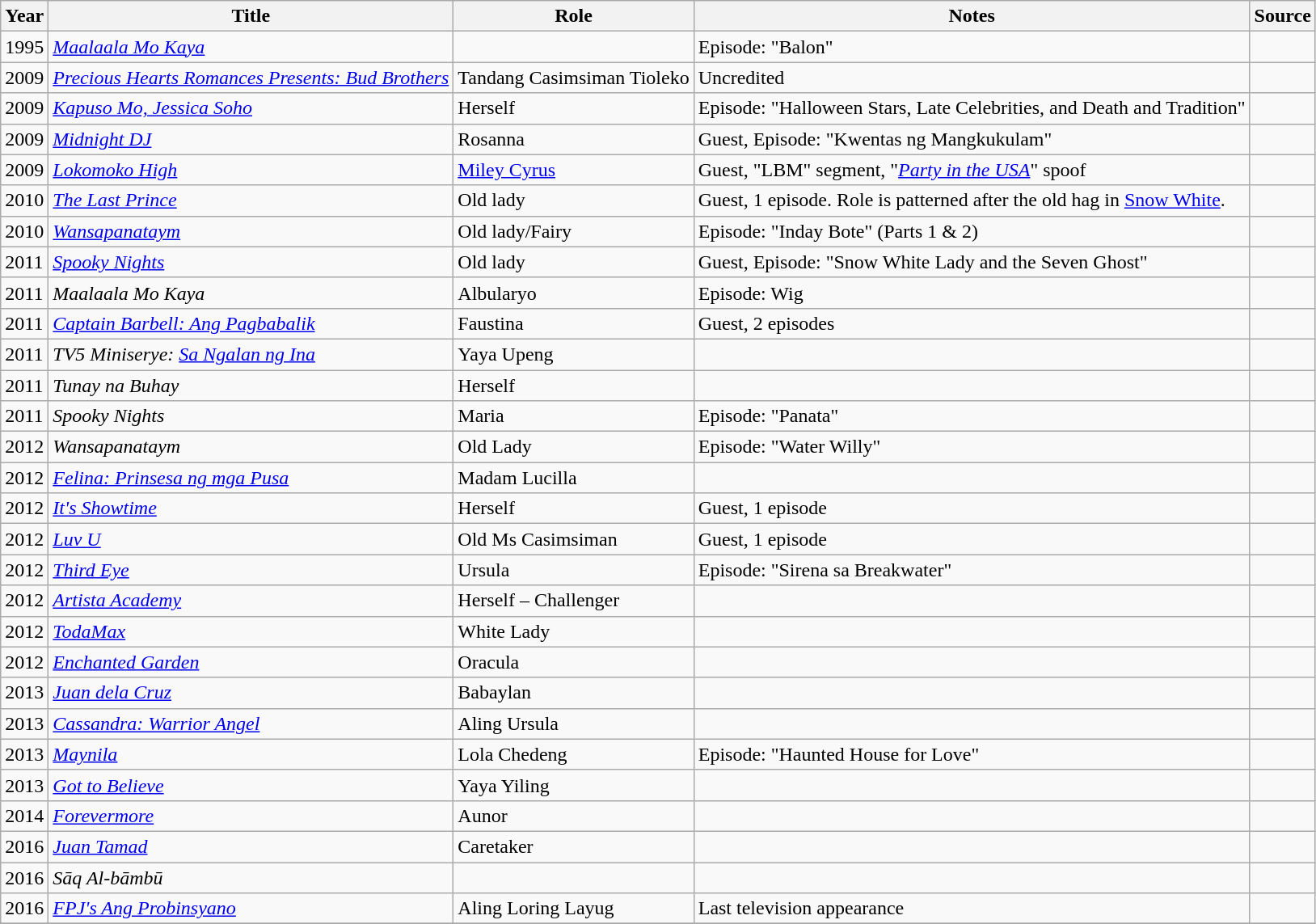<table class="wikitable sortable">
<tr Television>
<th>Year</th>
<th>Title</th>
<th>Role</th>
<th class="unsortable">Notes</th>
<th class="unsortable">Source</th>
</tr>
<tr>
<td>1995</td>
<td><em><a href='#'>Maalaala Mo Kaya</a></em></td>
<td></td>
<td>Episode: "Balon"</td>
<td></td>
</tr>
<tr>
<td>2009</td>
<td><em><a href='#'>Precious Hearts Romances Presents: Bud Brothers</a></em></td>
<td>Tandang Casimsiman Tioleko</td>
<td>Uncredited</td>
<td></td>
</tr>
<tr>
<td>2009</td>
<td><em><a href='#'>Kapuso Mo, Jessica Soho</a></em></td>
<td>Herself</td>
<td>Episode: "Halloween Stars, Late Celebrities, and Death and Tradition"</td>
<td></td>
</tr>
<tr>
<td>2009</td>
<td><em><a href='#'>Midnight DJ</a></em></td>
<td>Rosanna</td>
<td>Guest, Episode: "Kwentas ng Mangkukulam"</td>
</tr>
<tr>
<td>2009</td>
<td><em><a href='#'>Lokomoko High</a></em></td>
<td><a href='#'>Miley Cyrus</a></td>
<td>Guest, "LBM" segment, "<em><a href='#'>Party in the USA</a></em>" spoof</td>
<td></td>
</tr>
<tr>
<td>2010</td>
<td><em><a href='#'>The Last Prince</a></em></td>
<td>Old lady</td>
<td>Guest, 1 episode.  Role is patterned after the old hag in <a href='#'>Snow White</a>.</td>
<td></td>
</tr>
<tr>
<td>2010</td>
<td><em><a href='#'>Wansapanataym</a></em></td>
<td>Old lady/Fairy</td>
<td>Episode:  "Inday Bote" (Parts 1 & 2)</td>
<td></td>
</tr>
<tr>
<td>2011</td>
<td><em><a href='#'>Spooky Nights</a></em></td>
<td>Old lady</td>
<td>Guest, Episode: "Snow White Lady and the Seven Ghost"</td>
<td></td>
</tr>
<tr>
<td>2011</td>
<td><em>Maalaala Mo Kaya</em></td>
<td>Albularyo</td>
<td>Episode: Wig</td>
<td></td>
</tr>
<tr>
<td>2011</td>
<td><em><a href='#'>Captain Barbell: Ang Pagbabalik</a></em></td>
<td>Faustina</td>
<td>Guest, 2 episodes</td>
<td></td>
</tr>
<tr>
<td>2011</td>
<td><em>TV5 Miniserye: <a href='#'>Sa Ngalan ng Ina</a></em></td>
<td>Yaya Upeng</td>
<td></td>
<td></td>
</tr>
<tr>
<td>2011</td>
<td><em>Tunay na Buhay</em></td>
<td>Herself</td>
<td></td>
<td></td>
</tr>
<tr>
<td>2011</td>
<td><em>Spooky Nights</em></td>
<td>Maria</td>
<td>Episode: "Panata"</td>
<td></td>
</tr>
<tr>
<td>2012</td>
<td><em>Wansapanataym</em></td>
<td>Old Lady</td>
<td>Episode: "Water Willy"</td>
<td></td>
</tr>
<tr>
<td>2012</td>
<td><em><a href='#'>Felina: Prinsesa ng mga Pusa</a></em></td>
<td>Madam Lucilla</td>
<td></td>
<td></td>
</tr>
<tr>
<td>2012</td>
<td><em><a href='#'>It's Showtime</a></em></td>
<td>Herself</td>
<td>Guest, 1 episode</td>
<td></td>
</tr>
<tr>
<td>2012</td>
<td><em><a href='#'>Luv U</a></em></td>
<td>Old Ms Casimsiman</td>
<td>Guest, 1 episode</td>
<td></td>
</tr>
<tr>
<td>2012</td>
<td><em><a href='#'>Third Eye</a></em></td>
<td>Ursula</td>
<td>Episode: "Sirena sa Breakwater"</td>
<td></td>
</tr>
<tr>
<td>2012</td>
<td><em><a href='#'>Artista Academy</a></em></td>
<td>Herself – Challenger</td>
<td></td>
<td></td>
</tr>
<tr>
<td>2012</td>
<td><em><a href='#'>TodaMax</a></em></td>
<td>White Lady</td>
<td></td>
<td></td>
</tr>
<tr>
<td>2012</td>
<td><em><a href='#'>Enchanted Garden</a></em></td>
<td>Oracula</td>
<td></td>
<td></td>
</tr>
<tr>
<td>2013</td>
<td><em><a href='#'>Juan dela Cruz</a></em></td>
<td>Babaylan</td>
<td></td>
<td></td>
</tr>
<tr>
<td>2013</td>
<td><em><a href='#'>Cassandra: Warrior Angel</a></em></td>
<td>Aling Ursula</td>
<td></td>
<td></td>
</tr>
<tr>
<td>2013</td>
<td><em><a href='#'>Maynila</a></em></td>
<td>Lola Chedeng</td>
<td>Episode: "Haunted House for Love"</td>
<td></td>
</tr>
<tr>
<td>2013</td>
<td><em><a href='#'>Got to Believe</a></em></td>
<td>Yaya Yiling</td>
<td></td>
<td></td>
</tr>
<tr>
<td>2014</td>
<td><em><a href='#'>Forevermore</a></em></td>
<td>Aunor</td>
<td></td>
<td></td>
</tr>
<tr>
<td>2016</td>
<td><em><a href='#'>Juan Tamad</a></em></td>
<td>Caretaker</td>
<td></td>
<td></td>
</tr>
<tr>
<td>2016</td>
<td><em>Sāq Al-bāmbū</em></td>
<td></td>
<td></td>
<td></td>
</tr>
<tr>
<td>2016</td>
<td><em><a href='#'>FPJ's Ang Probinsyano</a></em></td>
<td>Aling Loring Layug</td>
<td>Last television appearance</td>
<td></td>
</tr>
<tr>
</tr>
</table>
